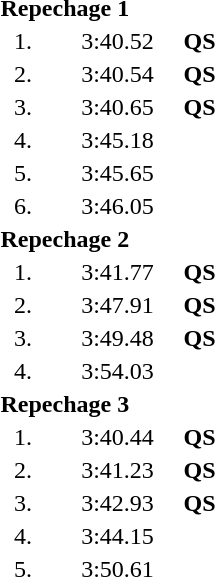<table style="text-align:center">
<tr>
<td colspan=4 align=left><strong>Repechage 1</strong></td>
</tr>
<tr>
<td width=30>1.</td>
<td align=left></td>
<td width=80>3:40.52</td>
<td><strong>QS</strong></td>
</tr>
<tr>
<td>2.</td>
<td align=left></td>
<td>3:40.54</td>
<td><strong>QS</strong></td>
</tr>
<tr>
<td>3.</td>
<td align=left></td>
<td>3:40.65</td>
<td><strong>QS</strong></td>
</tr>
<tr>
<td>4.</td>
<td align=left></td>
<td>3:45.18</td>
<td></td>
</tr>
<tr>
<td>5.</td>
<td align=left></td>
<td>3:45.65</td>
<td></td>
</tr>
<tr>
<td>6.</td>
<td align=left></td>
<td>3:46.05</td>
<td></td>
</tr>
<tr>
<td colspan=4 align=left><strong>Repechage 2</strong></td>
</tr>
<tr>
<td>1.</td>
<td align=left></td>
<td>3:41.77</td>
<td><strong>QS</strong></td>
</tr>
<tr>
<td>2.</td>
<td align=left></td>
<td>3:47.91</td>
<td><strong>QS</strong></td>
</tr>
<tr>
<td>3.</td>
<td align=left></td>
<td>3:49.48</td>
<td><strong>QS</strong></td>
</tr>
<tr>
<td>4.</td>
<td align=left></td>
<td>3:54.03</td>
<td></td>
</tr>
<tr>
<td colspan=4 align=left><strong>Repechage 3</strong></td>
</tr>
<tr>
<td>1.</td>
<td align=left></td>
<td>3:40.44</td>
<td><strong>QS</strong></td>
</tr>
<tr>
<td>2.</td>
<td align=left></td>
<td>3:41.23</td>
<td><strong>QS</strong></td>
</tr>
<tr>
<td>3.</td>
<td align=left></td>
<td>3:42.93</td>
<td><strong>QS</strong></td>
</tr>
<tr>
<td>4.</td>
<td align=left></td>
<td>3:44.15</td>
<td></td>
</tr>
<tr>
<td>5.</td>
<td align=left></td>
<td>3:50.61</td>
<td></td>
</tr>
</table>
